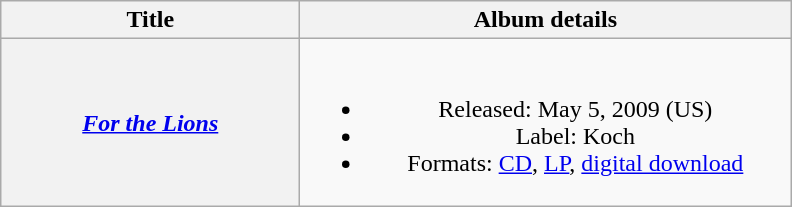<table class="wikitable plainrowheaders" style="text-align:center;">
<tr>
<th scope="col" style="width:12em;">Title</th>
<th scope="col" style="width:20em;">Album details</th>
</tr>
<tr>
<th scope="row"><em><a href='#'>For the Lions</a></em></th>
<td><br><ul><li>Released: May 5, 2009 <span>(US)</span></li><li>Label: Koch</li><li>Formats: <a href='#'>CD</a>, <a href='#'>LP</a>, <a href='#'>digital download</a></li></ul></td>
</tr>
</table>
